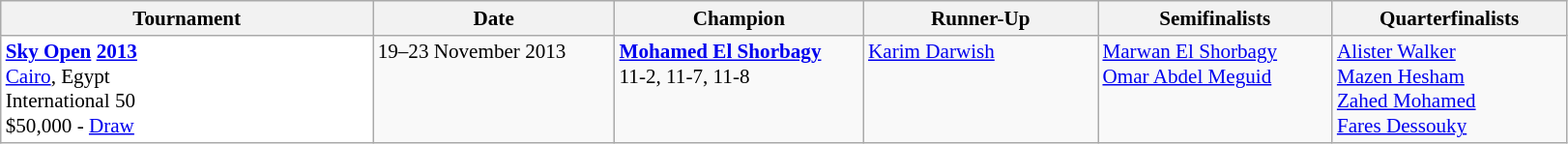<table class="wikitable" style="font-size:88%">
<tr>
<th width=250>Tournament</th>
<th width=160>Date</th>
<th width=165>Champion</th>
<th width=155>Runner-Up</th>
<th width=155>Semifinalists</th>
<th width=155>Quarterfinalists</th>
</tr>
<tr valign=top>
<td style="background:#fff;"><strong><a href='#'>Sky Open</a> <a href='#'>2013</a></strong><br> <a href='#'>Cairo</a>, Egypt<br>International 50<br>$50,000 - <a href='#'>Draw</a></td>
<td>19–23 November 2013</td>
<td> <strong><a href='#'>Mohamed El Shorbagy</a></strong><br>11-2, 11-7, 11-8</td>
<td> <a href='#'>Karim Darwish</a></td>
<td> <a href='#'>Marwan El Shorbagy</a><br> <a href='#'>Omar Abdel Meguid</a></td>
<td> <a href='#'>Alister Walker</a><br>  <a href='#'>Mazen Hesham</a><br> <a href='#'>Zahed Mohamed</a><br> <a href='#'>Fares Dessouky</a></td>
</tr>
</table>
